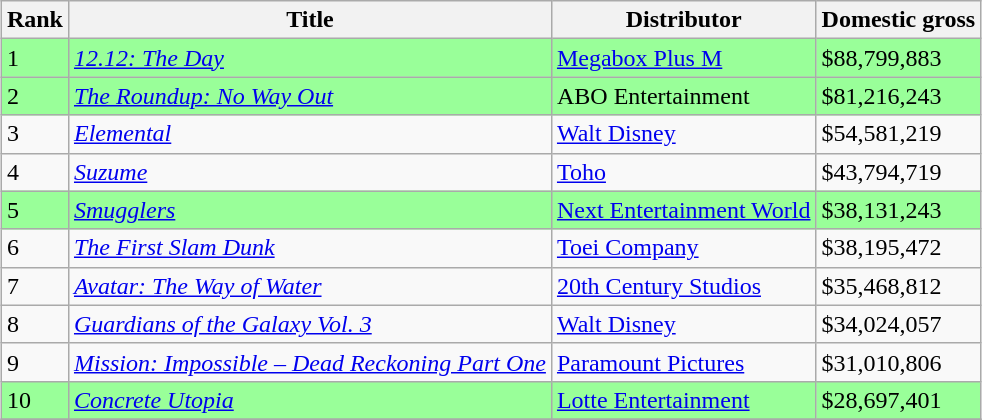<table class="wikitable sortable" style="margin:auto; margin:auto;">
<tr>
<th>Rank</th>
<th>Title</th>
<th>Distributor</th>
<th>Domestic gross</th>
</tr>
<tr style="background:#99FF99;">
<td>1</td>
<td><em><a href='#'>12.12: The Day</a></em></td>
<td><a href='#'>Megabox Plus M</a></td>
<td>$88,799,883</td>
</tr>
<tr style="background:#99FF99;">
<td>2</td>
<td><em><a href='#'>The Roundup: No Way Out</a></em></td>
<td>ABO Entertainment</td>
<td>$81,216,243</td>
</tr>
<tr>
<td>3</td>
<td><em><a href='#'>Elemental</a></em></td>
<td><a href='#'>Walt Disney</a></td>
<td>$54,581,219</td>
</tr>
<tr>
<td>4</td>
<td><em><a href='#'>Suzume</a></em></td>
<td><a href='#'>Toho</a></td>
<td>$43,794,719</td>
</tr>
<tr style="background:#99FF99;">
<td>5</td>
<td><em><a href='#'>Smugglers</a></em></td>
<td><a href='#'>Next Entertainment World</a></td>
<td>$38,131,243</td>
</tr>
<tr>
<td>6</td>
<td><em><a href='#'>The First Slam Dunk</a></em></td>
<td><a href='#'>Toei Company</a></td>
<td>$38,195,472</td>
</tr>
<tr>
<td>7</td>
<td><em><a href='#'>Avatar: The Way of Water</a></em></td>
<td><a href='#'>20th Century Studios</a></td>
<td>$35,468,812</td>
</tr>
<tr>
<td>8</td>
<td><em><a href='#'>Guardians of the Galaxy Vol. 3</a></em></td>
<td><a href='#'>Walt Disney</a></td>
<td>$34,024,057</td>
</tr>
<tr>
<td>9</td>
<td><em><a href='#'>Mission: Impossible – Dead Reckoning Part One</a></em></td>
<td><a href='#'>Paramount Pictures</a></td>
<td>$31,010,806</td>
</tr>
<tr style="background:#99FF99;">
<td>10</td>
<td><em><a href='#'>Concrete Utopia</a></em></td>
<td><a href='#'>Lotte Entertainment</a></td>
<td>$28,697,401</td>
</tr>
<tr>
</tr>
</table>
